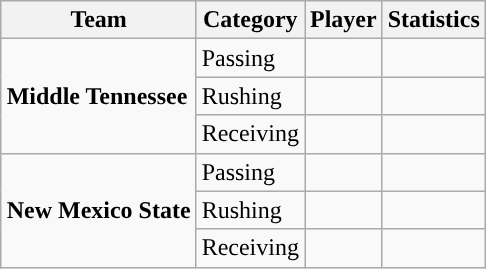<table class="wikitable" style="float: right;">
<tr>
<th>Team</th>
<th>Category</th>
<th>Player</th>
<th>Statistics</th>
</tr>
<tr>
<td rowspan=3><strong>Middle Tennessee</strong></td>
<td>Passing</td>
<td></td>
<td></td>
</tr>
<tr>
<td>Rushing</td>
<td></td>
<td></td>
</tr>
<tr>
<td>Receiving</td>
<td></td>
<td></td>
</tr>
<tr>
<td rowspan=3><strong>New Mexico State</strong></td>
<td>Passing</td>
<td></td>
<td></td>
</tr>
<tr>
<td>Rushing</td>
<td></td>
<td></td>
</tr>
<tr>
<td>Receiving</td>
<td></td>
<td></td>
</tr>
</table>
